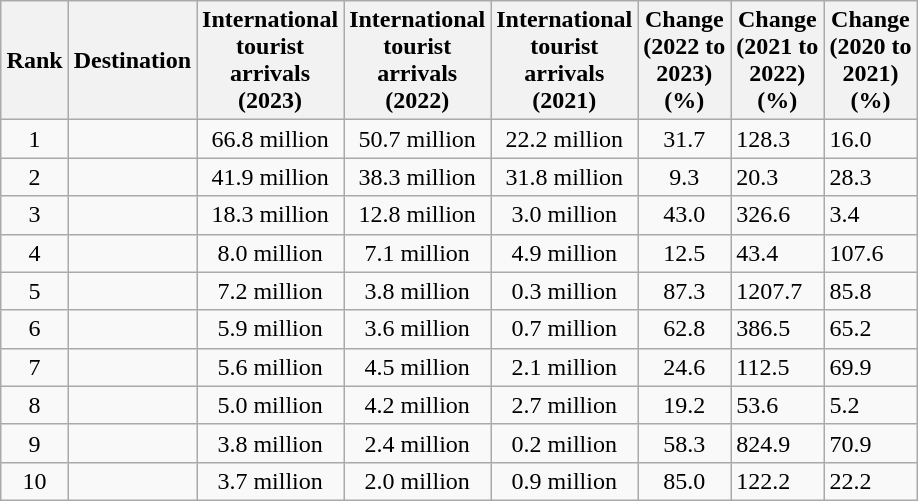<table class="wikitable sortable" style="margin:1em auto 1em auto; text-align:center;">
<tr>
<th>Rank</th>
<th>Destination</th>
<th>International<br> tourist<br> arrivals<br> (2023)</th>
<th>International<br> tourist<br> arrivals<br> (2022)</th>
<th>International<br> tourist<br> arrivals<br> (2021)</th>
<th>Change<br> (2022 to<br> 2023)<br> (%)</th>
<th>Change<br> (2021 to<br> 2022)<br> (%)</th>
<th>Change<br> (2020 to<br> 2021)<br> (%)</th>
</tr>
<tr>
<td>1</td>
<td align="left"></td>
<td>66.8 million</td>
<td>50.7 million</td>
<td>22.2 million</td>
<td> 31.7</td>
<td align="left"> 128.3</td>
<td align="left"> 16.0</td>
</tr>
<tr>
<td>2</td>
<td align="left"></td>
<td>41.9 million</td>
<td>38.3 million</td>
<td>31.8 million</td>
<td> 9.3</td>
<td align="left"> 20.3</td>
<td align="left"> 28.3</td>
</tr>
<tr>
<td>3</td>
<td align="left"></td>
<td>18.3 million</td>
<td>12.8 million</td>
<td>3.0 million</td>
<td> 43.0</td>
<td align="left"> 326.6</td>
<td align="left"> 3.4</td>
</tr>
<tr>
<td>4</td>
<td align="left"></td>
<td>8.0 million</td>
<td>7.1 million</td>
<td>4.9 million</td>
<td> 12.5</td>
<td align="left"> 43.4</td>
<td align="left"> 107.6</td>
</tr>
<tr>
<td>5</td>
<td align="left"></td>
<td>7.2 million</td>
<td>3.8 million</td>
<td>0.3 million</td>
<td> 87.3</td>
<td align="left"> 1207.7</td>
<td align="left"> 85.8</td>
</tr>
<tr>
<td>6</td>
<td align="left"></td>
<td>5.9 million</td>
<td>3.6 million</td>
<td>0.7 million</td>
<td> 62.8</td>
<td align="left"> 386.5</td>
<td align="left"> 65.2</td>
</tr>
<tr>
<td>7</td>
<td align="left"></td>
<td>5.6 million</td>
<td>4.5 million</td>
<td>2.1 million</td>
<td> 24.6</td>
<td align="left"> 112.5</td>
<td align="left"> 69.9</td>
</tr>
<tr>
<td>8</td>
<td align="left"></td>
<td>5.0 million</td>
<td>4.2 million</td>
<td>2.7 million</td>
<td> 19.2</td>
<td align="left"> 53.6</td>
<td align="left"> 5.2</td>
</tr>
<tr>
<td>9</td>
<td align="left"></td>
<td>3.8 million</td>
<td>2.4 million</td>
<td>0.2 million</td>
<td> 58.3</td>
<td align="left"> 824.9</td>
<td align="left"> 70.9</td>
</tr>
<tr>
<td>10</td>
<td align="left"></td>
<td>3.7 million</td>
<td>2.0 million</td>
<td>0.9 million</td>
<td> 85.0</td>
<td align="left"> 122.2</td>
<td align="left"> 22.2</td>
</tr>
</table>
